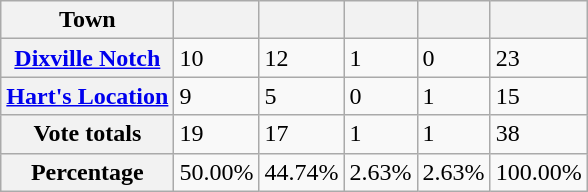<table class="wikitable sortable" style=margin:auto;margin:auto>
<tr valign=bottom>
<th>Town</th>
<th></th>
<th></th>
<th></th>
<th></th>
<th></th>
</tr>
<tr>
<th><a href='#'>Dixville Notch</a></th>
<td>10</td>
<td>12</td>
<td>1</td>
<td>0</td>
<td>23</td>
</tr>
<tr>
<th><a href='#'>Hart's Location</a></th>
<td>9</td>
<td>5</td>
<td>0</td>
<td>1</td>
<td>15</td>
</tr>
<tr>
<th>Vote totals</th>
<td>19</td>
<td>17</td>
<td>1</td>
<td>1</td>
<td>38</td>
</tr>
<tr>
<th>Percentage</th>
<td>50.00%</td>
<td>44.74%</td>
<td>2.63%</td>
<td>2.63%</td>
<td>100.00%</td>
</tr>
</table>
